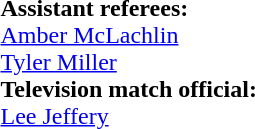<table style="width:100%">
<tr>
<td><br><strong>Assistant referees:</strong>
<br> <a href='#'>Amber McLachlin</a>
<br> <a href='#'>Tyler Miller</a>
<br><strong>Television match official:</strong>
<br> <a href='#'>Lee Jeffery</a></td>
</tr>
</table>
